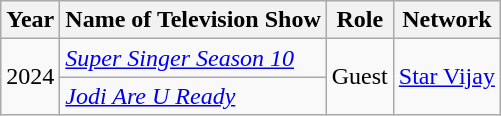<table class="wikitable">
<tr>
<th>Year</th>
<th>Name of Television Show</th>
<th>Role</th>
<th>Network</th>
</tr>
<tr>
<td rowspan="2">2024</td>
<td><em><a href='#'>Super Singer Season 10</a></em></td>
<td rowspan="2">Guest</td>
<td rowspan="2"><a href='#'>Star Vijay</a></td>
</tr>
<tr>
<td><em><a href='#'>Jodi Are U Ready</a></em></td>
</tr>
</table>
